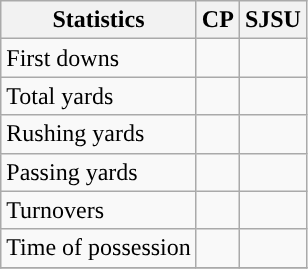<table class="wikitable" style="float: left;">
<tr>
<th>Statistics</th>
<th>CP</th>
<th>SJSU</th>
</tr>
<tr>
<td>First downs</td>
<td></td>
<td></td>
</tr>
<tr>
<td>Total yards</td>
<td></td>
<td></td>
</tr>
<tr>
<td>Rushing yards</td>
<td></td>
<td></td>
</tr>
<tr>
<td>Passing yards</td>
<td></td>
<td></td>
</tr>
<tr>
<td>Turnovers</td>
<td></td>
<td></td>
</tr>
<tr>
<td>Time of possession</td>
<td></td>
<td></td>
</tr>
<tr>
</tr>
</table>
